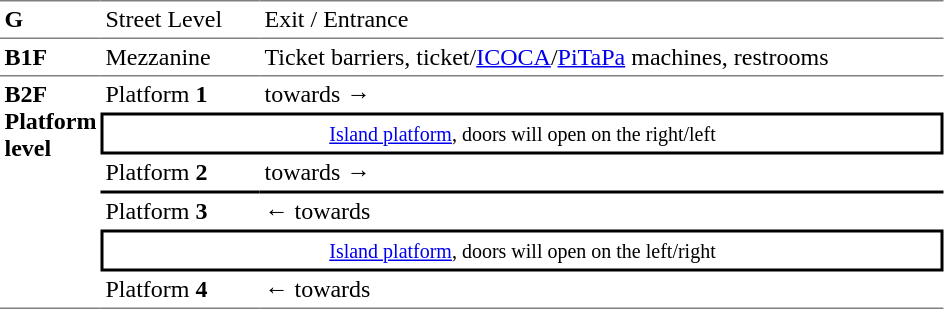<table table border=0 cellspacing=0 cellpadding=3>
<tr>
<td style="border-bottom:solid 1px gray;border-top:solid 1px gray;" width=50 valign=top><strong>G</strong></td>
<td style="border-top:solid 1px gray;border-bottom:solid 1px gray;" width=100 valign=top>Street Level</td>
<td style="border-top:solid 1px gray;border-bottom:solid 1px gray;" width=450 valign=top>Exit / Entrance</td>
</tr>
<tr>
<td width=50 valign=top><strong>B1F</strong></td>
<td width=100 valign=top>Mezzanine</td>
<td width=450 valign=top>Ticket barriers, ticket/<a href='#'>ICOCA</a>/<a href='#'>PiTaPa</a> machines, restrooms</td>
</tr>
<tr>
<td style="border-top:solid 1px gray;border-bottom:solid 1px gray;" width=50 rowspan=8 valign=top><strong>B2F<br>Platform level</strong></td>
<td style="border-bottom:solid 0px gray;border-top:solid 1px gray;" width=100>Platform <span><strong>1</strong></span></td>
<td style="border-bottom:solid 0px gray;border-top:solid 1px gray;" width=450><strong></strong> towards   →</td>
</tr>
<tr>
<td style="border-top:solid 2px black;border-right:solid 2px black;border-left:solid 2px black;border-bottom:solid 2px black;text-align:center;" colspan=2><small><a href='#'>Island platform</a>, doors will open on the right/left</small></td>
</tr>
<tr>
<td style="border-bottom:solid 1px black;">Platform <span><strong>2</strong></span></td>
<td style="border-bottom:solid 1px black;"><strong></strong> towards   →</td>
</tr>
<tr>
<td style="border-top:solid 1px black;">Platform <span><strong>3</strong></span></td>
<td style="border-top:solid 1px black;">← <strong></strong> towards  </td>
</tr>
<tr>
<td style="border-top:solid 2px black;border-right:solid 2px black;border-left:solid 2px black;border-bottom:solid 2px black;text-align:center;" colspan=2><small><a href='#'>Island platform</a>, doors will open on the left/right</small></td>
</tr>
<tr>
<td style="border-bottom:solid 1px gray;">Platform <span><strong>4</strong></span></td>
<td style="border-bottom:solid 1px gray;">←  towards   <br> </td>
</tr>
</table>
